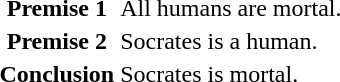<table>
<tr>
<th>Premise 1</th>
<td>All humans are mortal.</td>
</tr>
<tr>
<th>Premise 2</th>
<td>Socrates is a human.</td>
</tr>
<tr>
<th>Conclusion</th>
<td>Socrates is mortal.</td>
</tr>
</table>
